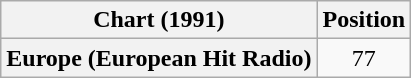<table class="wikitable sortable plainrowheaders" style="text-align:center">
<tr>
<th>Chart (1991)</th>
<th>Position</th>
</tr>
<tr>
<th scope="row">Europe (European Hit Radio)</th>
<td>77</td>
</tr>
</table>
